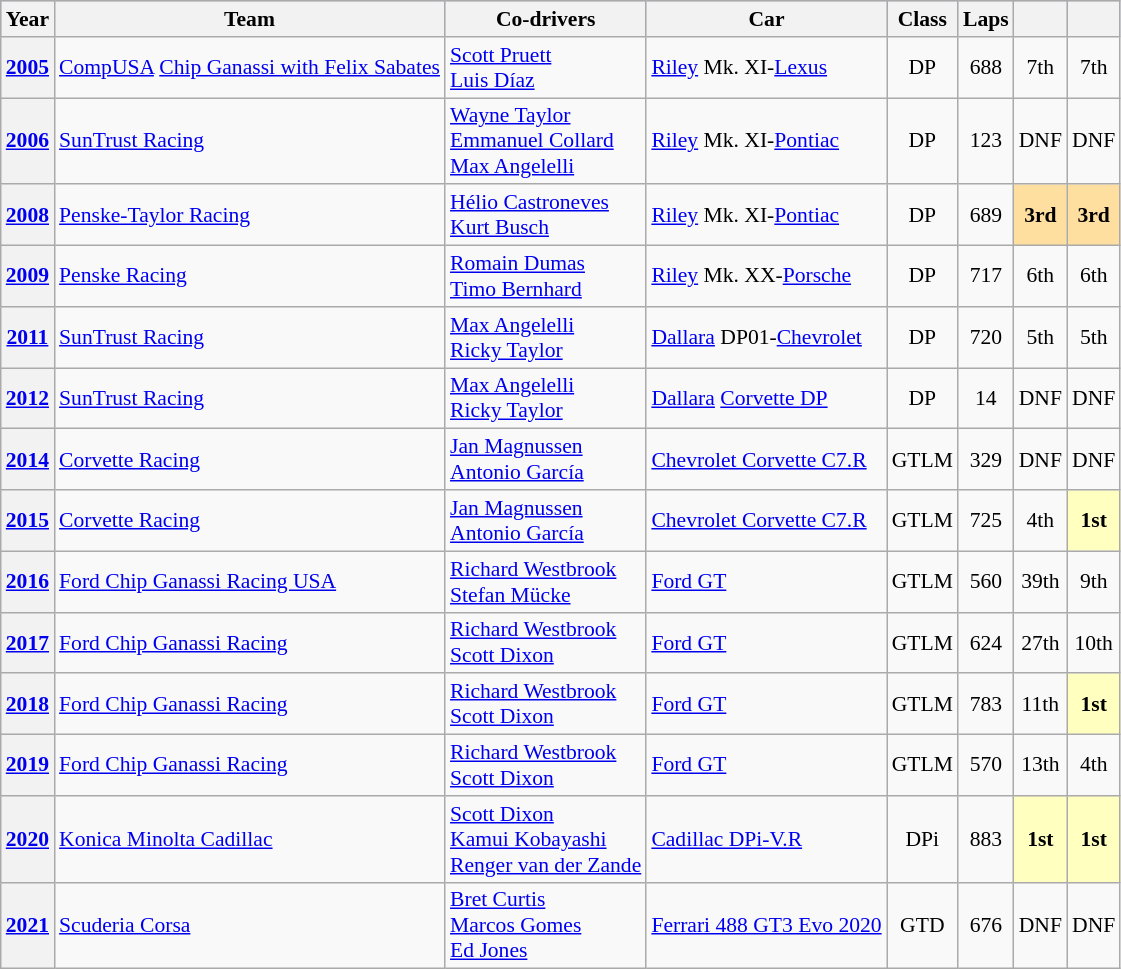<table class="wikitable" style="text-align:center; font-size:90%;">
<tr style="background:#ABBBDD;">
<th>Year</th>
<th>Team</th>
<th>Co-drivers</th>
<th>Car</th>
<th>Class</th>
<th>Laps</th>
<th></th>
<th></th>
</tr>
<tr>
<th><a href='#'>2005</a></th>
<td align="left" nowrap> <a href='#'>CompUSA</a> <a href='#'>Chip Ganassi with Felix Sabates</a></td>
<td align="left"> <a href='#'>Scott Pruett</a><br> <a href='#'>Luis Díaz</a></td>
<td align="left"><a href='#'>Riley</a> Mk. XI-<a href='#'>Lexus</a></td>
<td>DP</td>
<td>688</td>
<td>7th</td>
<td>7th</td>
</tr>
<tr>
<th><a href='#'>2006</a></th>
<td align="left"> <a href='#'>SunTrust Racing</a></td>
<td align="left"> <a href='#'>Wayne Taylor</a><br> <a href='#'>Emmanuel Collard</a><br> <a href='#'>Max Angelelli</a></td>
<td align="left"><a href='#'>Riley</a> Mk. XI-<a href='#'>Pontiac</a></td>
<td>DP</td>
<td>123</td>
<td>DNF</td>
<td>DNF</td>
</tr>
<tr>
<th><a href='#'>2008</a></th>
<td align="left"> <a href='#'>Penske-Taylor Racing</a></td>
<td align="left"> <a href='#'>Hélio Castroneves</a><br> <a href='#'>Kurt Busch</a></td>
<td align="left"><a href='#'>Riley</a> Mk. XI-<a href='#'>Pontiac</a></td>
<td>DP</td>
<td>689</td>
<td style="background:#FFDF9F;"><strong>3rd</strong></td>
<td style="background:#FFDF9F;"><strong>3rd</strong></td>
</tr>
<tr>
<th><a href='#'>2009</a></th>
<td align="left"> <a href='#'>Penske Racing</a></td>
<td align="left"> <a href='#'>Romain Dumas</a><br> <a href='#'>Timo Bernhard</a></td>
<td align="left"><a href='#'>Riley</a> Mk. XX-<a href='#'>Porsche</a></td>
<td>DP</td>
<td>717</td>
<td>6th</td>
<td>6th</td>
</tr>
<tr>
<th><a href='#'>2011</a></th>
<td align="left"> <a href='#'>SunTrust Racing</a></td>
<td align="left"> <a href='#'>Max Angelelli</a><br> <a href='#'>Ricky Taylor</a></td>
<td align="left"><a href='#'>Dallara</a> DP01-<a href='#'>Chevrolet</a></td>
<td>DP</td>
<td>720</td>
<td>5th</td>
<td>5th</td>
</tr>
<tr>
<th><a href='#'>2012</a></th>
<td align="left"> <a href='#'>SunTrust Racing</a></td>
<td align="left"> <a href='#'>Max Angelelli</a><br> <a href='#'>Ricky Taylor</a></td>
<td align="left"><a href='#'>Dallara</a> <a href='#'>Corvette DP</a></td>
<td>DP</td>
<td>14</td>
<td>DNF</td>
<td>DNF</td>
</tr>
<tr>
<th><a href='#'>2014</a></th>
<td align="left"> <a href='#'>Corvette Racing</a></td>
<td align="left"> <a href='#'>Jan Magnussen</a><br> <a href='#'>Antonio García</a></td>
<td align="left"><a href='#'>Chevrolet Corvette C7.R</a></td>
<td>GTLM</td>
<td>329</td>
<td>DNF</td>
<td>DNF</td>
</tr>
<tr>
<th><a href='#'>2015</a></th>
<td align="left"> <a href='#'>Corvette Racing</a></td>
<td align="left"> <a href='#'>Jan Magnussen</a><br> <a href='#'>Antonio García</a></td>
<td align="left"><a href='#'>Chevrolet Corvette C7.R</a></td>
<td>GTLM</td>
<td>725</td>
<td>4th</td>
<td style="background:#FFFFBF;"><strong>1st</strong></td>
</tr>
<tr>
<th><a href='#'>2016</a></th>
<td align="left"> <a href='#'>Ford Chip Ganassi Racing USA</a></td>
<td align="left"> <a href='#'>Richard Westbrook</a><br> <a href='#'>Stefan Mücke</a></td>
<td align="left"><a href='#'>Ford GT</a></td>
<td>GTLM</td>
<td>560</td>
<td>39th</td>
<td>9th</td>
</tr>
<tr>
<th><a href='#'>2017</a></th>
<td align="left"> <a href='#'>Ford Chip Ganassi Racing</a></td>
<td align="left"> <a href='#'>Richard Westbrook</a><br> <a href='#'>Scott Dixon</a></td>
<td align="left"><a href='#'>Ford GT</a></td>
<td>GTLM</td>
<td>624</td>
<td>27th</td>
<td>10th</td>
</tr>
<tr>
<th><a href='#'>2018</a></th>
<td align="left"> <a href='#'>Ford Chip Ganassi Racing</a></td>
<td align="left"> <a href='#'>Richard Westbrook</a><br> <a href='#'>Scott Dixon</a></td>
<td align="left"><a href='#'>Ford GT</a></td>
<td>GTLM</td>
<td>783</td>
<td>11th</td>
<td style="background:#FFFFBF;"><strong>1st</strong></td>
</tr>
<tr>
<th><a href='#'>2019</a></th>
<td align="left"> <a href='#'>Ford Chip Ganassi Racing</a></td>
<td align="left"> <a href='#'>Richard Westbrook</a><br> <a href='#'>Scott Dixon</a></td>
<td align="left"><a href='#'>Ford GT</a></td>
<td>GTLM</td>
<td>570</td>
<td>13th</td>
<td>4th</td>
</tr>
<tr>
<th><a href='#'>2020</a></th>
<td align="left"> <a href='#'>Konica Minolta Cadillac</a></td>
<td align="left" nowrap> <a href='#'>Scott Dixon</a><br> <a href='#'>Kamui Kobayashi</a><br> <a href='#'>Renger van der Zande</a></td>
<td align="left"><a href='#'>Cadillac DPi-V.R</a></td>
<td>DPi</td>
<td>883</td>
<td style="background:#FFFFBF;"><strong>1st</strong></td>
<td style="background:#FFFFBF;"><strong>1st</strong></td>
</tr>
<tr>
<th><a href='#'>2021</a></th>
<td align="left"> <a href='#'>Scuderia Corsa</a></td>
<td align="left"> <a href='#'>Bret Curtis</a><br> <a href='#'>Marcos Gomes</a><br> <a href='#'>Ed Jones</a></td>
<td align="left" nowrap><a href='#'>Ferrari 488 GT3 Evo 2020</a></td>
<td>GTD</td>
<td>676</td>
<td>DNF</td>
<td>DNF</td>
</tr>
</table>
